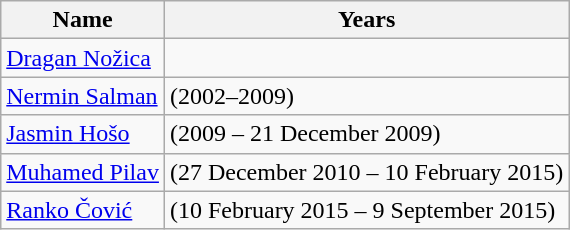<table class="wikitable">
<tr>
<th>Name</th>
<th>Years</th>
</tr>
<tr>
<td><a href='#'>Dragan Nožica</a></td>
<td></td>
</tr>
<tr>
<td><a href='#'>Nermin Salman</a></td>
<td>(2002–2009)</td>
</tr>
<tr>
<td><a href='#'>Jasmin Hošo</a></td>
<td>(2009 – 21 December 2009)</td>
</tr>
<tr>
<td><a href='#'>Muhamed Pilav</a></td>
<td>(27 December 2010 – 10 February 2015)</td>
</tr>
<tr>
<td><a href='#'>Ranko Čović</a></td>
<td>(10 February 2015 – 9 September 2015)</td>
</tr>
</table>
